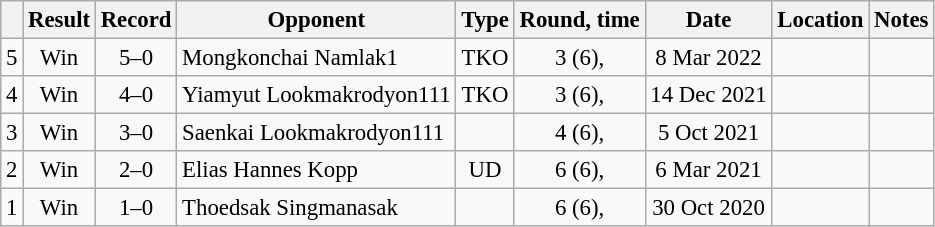<table class="wikitable" style="text-align:center; font-size:95%">
<tr>
<th></th>
<th>Result</th>
<th>Record</th>
<th>Opponent</th>
<th>Type</th>
<th>Round, time</th>
<th>Date</th>
<th>Location</th>
<th>Notes</th>
</tr>
<tr>
<td>5</td>
<td>Win</td>
<td>5–0</td>
<td style="text-align:left;"> Mongkonchai Namlak1</td>
<td>TKO</td>
<td>3 (6), </td>
<td>8 Mar 2022</td>
<td style="text-align:left;"> </td>
<td></td>
</tr>
<tr>
<td>4</td>
<td>Win</td>
<td>4–0</td>
<td style="text-align:left;"> Yiamyut Lookmakrodyon111</td>
<td>TKO</td>
<td>3 (6), </td>
<td>14 Dec 2021</td>
<td style="text-align:left;"> </td>
<td style="text-align:left;"></td>
</tr>
<tr>
<td>3</td>
<td>Win</td>
<td>3–0</td>
<td style="text-align:left;"> Saenkai Lookmakrodyon111</td>
<td></td>
<td>4 (6), </td>
<td>5 Oct 2021</td>
<td style="text-align:left;"> </td>
<td style="text-align:left;"></td>
</tr>
<tr>
<td>2</td>
<td>Win</td>
<td>2–0</td>
<td style="text-align:left;"> Elias Hannes Kopp</td>
<td>UD</td>
<td>6 (6), </td>
<td>6 Mar 2021</td>
<td style="text-align:left;"> </td>
<td style="text-align:left;"></td>
</tr>
<tr>
<td>1</td>
<td>Win</td>
<td>1–0</td>
<td style="text-align:left;"> Thoedsak Singmanasak</td>
<td></td>
<td>6 (6), </td>
<td>30 Oct 2020</td>
<td style="text-align:left;"> </td>
<td style="text-align:left;"></td>
</tr>
</table>
